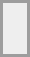<table align="center" border="0" cellpadding="4" cellspacing="4" style="border: 2px solid #9d9d9d;background-color:#eeeeee" valign="midlle">
<tr>
<td><br><div></div></td>
</tr>
</table>
